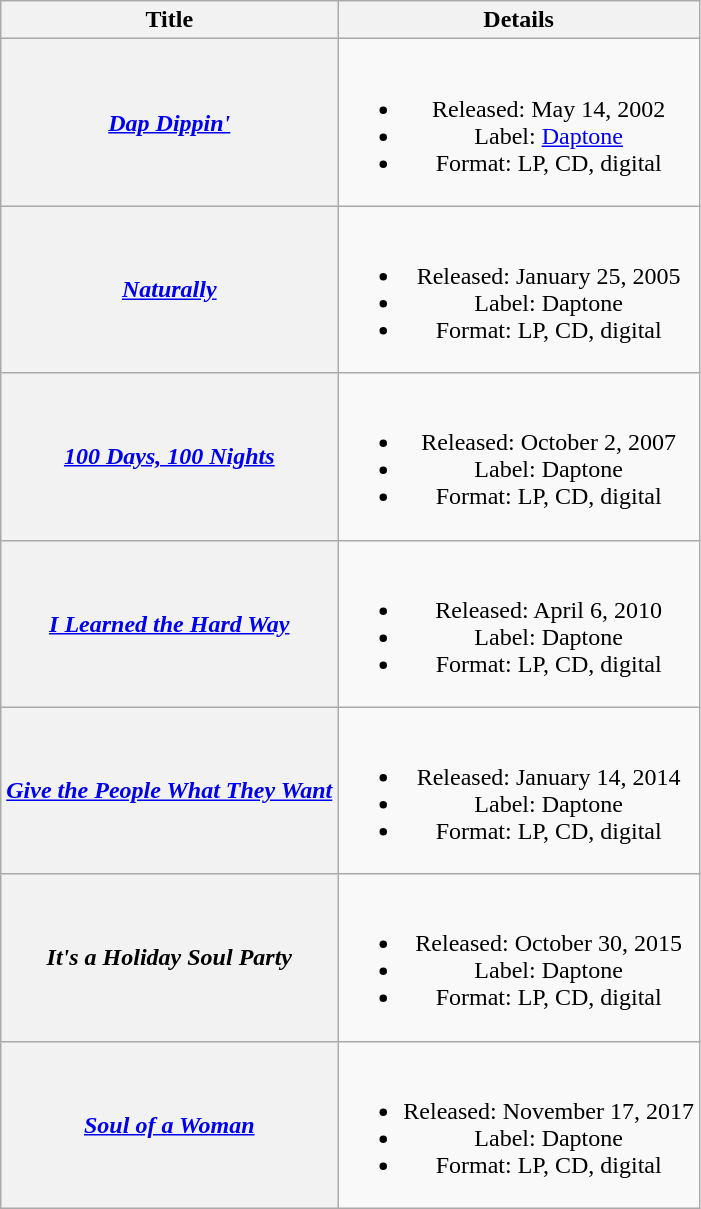<table class="wikitable plainrowheaders" style="text-align:center;">
<tr>
<th scope="col">Title</th>
<th scope="col">Details</th>
</tr>
<tr>
<th scope="row"><em><a href='#'>Dap Dippin'</a></em></th>
<td><br><ul><li>Released: May 14, 2002</li><li>Label: <a href='#'>Daptone</a></li><li>Format: LP, CD, digital</li></ul></td>
</tr>
<tr>
<th scope="row"><em><a href='#'>Naturally</a></em></th>
<td><br><ul><li>Released: January 25, 2005</li><li>Label: Daptone</li><li>Format: LP, CD, digital</li></ul></td>
</tr>
<tr>
<th scope="row"><em><a href='#'>100 Days, 100 Nights</a></em></th>
<td><br><ul><li>Released: October 2, 2007</li><li>Label: Daptone</li><li>Format: LP, CD, digital</li></ul></td>
</tr>
<tr>
<th scope="row"><em><a href='#'>I Learned the Hard Way</a></em></th>
<td><br><ul><li>Released: April 6, 2010</li><li>Label: Daptone</li><li>Format: LP, CD, digital</li></ul></td>
</tr>
<tr>
<th scope="row"><em><a href='#'>Give the People What They Want</a></em></th>
<td><br><ul><li>Released: January 14, 2014</li><li>Label: Daptone</li><li>Format: LP, CD, digital</li></ul></td>
</tr>
<tr>
<th scope="row"><em>It's a Holiday Soul Party</em></th>
<td><br><ul><li>Released: October 30, 2015</li><li>Label: Daptone</li><li>Format: LP, CD, digital</li></ul></td>
</tr>
<tr>
<th scope="row"><em><a href='#'>Soul of a Woman</a></em></th>
<td><br><ul><li>Released: November 17, 2017</li><li>Label: Daptone</li><li>Format: LP, CD, digital</li></ul></td>
</tr>
</table>
